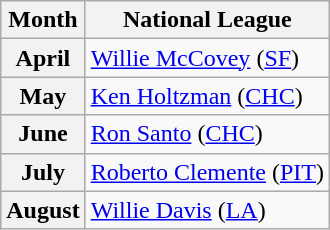<table class="wikitable">
<tr>
<th>Month</th>
<th>National League</th>
</tr>
<tr>
<th>April</th>
<td><a href='#'>Willie McCovey</a> (<a href='#'>SF</a>)</td>
</tr>
<tr>
<th>May</th>
<td><a href='#'>Ken Holtzman</a> (<a href='#'>CHC</a>)</td>
</tr>
<tr>
<th>June</th>
<td><a href='#'>Ron Santo</a> (<a href='#'>CHC</a>)</td>
</tr>
<tr>
<th>July</th>
<td><a href='#'>Roberto Clemente</a> (<a href='#'>PIT</a>)</td>
</tr>
<tr>
<th>August</th>
<td><a href='#'>Willie Davis</a> (<a href='#'>LA</a>)</td>
</tr>
</table>
